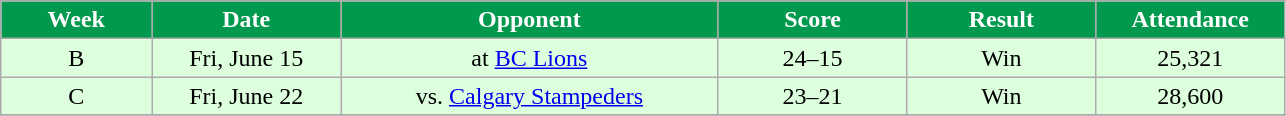<table class="wikitable sortable">
<tr>
<th style="background:#00994D;color:white;" width="8%">Week</th>
<th style="background:#00994D;color:white;" width="10%">Date</th>
<th style="background:#00994D;color:white;" width="20%">Opponent</th>
<th style="background:#00994D;color:white;" width="10%">Score</th>
<th style="background:#00994D;color:white;" width="10%">Result</th>
<th style="background:#00994D;color:white;" width="10%">Attendance</th>
</tr>
<tr align="center" bgcolor="#ddffdd">
<td>B</td>
<td>Fri, June 15</td>
<td>at <a href='#'>BC Lions</a></td>
<td>24–15</td>
<td>Win</td>
<td>25,321</td>
</tr>
<tr align="center" bgcolor="#ddffdd">
<td>C</td>
<td>Fri, June 22</td>
<td>vs. <a href='#'>Calgary Stampeders</a></td>
<td>23–21</td>
<td>Win</td>
<td>28,600</td>
</tr>
<tr>
</tr>
</table>
